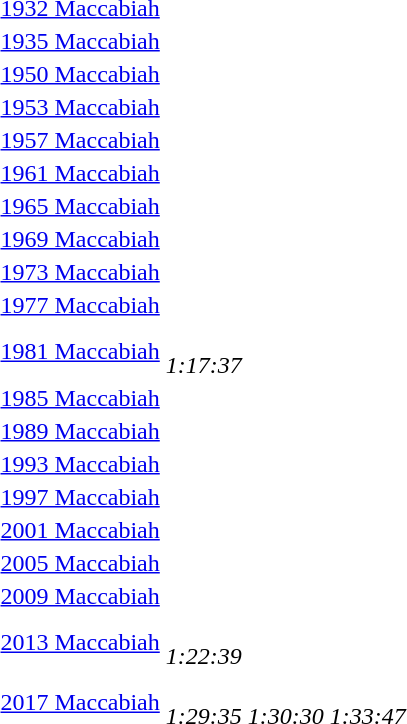<table>
<tr valign="top">
<td><a href='#'>1932 Maccabiah</a></td>
<td></td>
<td></td>
<td></td>
</tr>
<tr>
<td><a href='#'>1935 Maccabiah</a></td>
<td></td>
<td></td>
<td></td>
</tr>
<tr>
<td><a href='#'>1950 Maccabiah</a></td>
<td></td>
<td></td>
<td></td>
</tr>
<tr>
<td><a href='#'>1953 Maccabiah</a></td>
<td></td>
<td></td>
<td></td>
</tr>
<tr>
<td><a href='#'>1957 Maccabiah</a></td>
<td></td>
<td></td>
<td></td>
</tr>
<tr>
<td><a href='#'>1961 Maccabiah</a></td>
<td></td>
<td></td>
<td></td>
</tr>
<tr>
<td><a href='#'>1965 Maccabiah</a></td>
<td></td>
<td></td>
<td></td>
</tr>
<tr>
<td><a href='#'>1969 Maccabiah</a></td>
<td></td>
<td></td>
<td></td>
</tr>
<tr>
<td><a href='#'>1973 Maccabiah</a></td>
<td></td>
<td></td>
<td></td>
</tr>
<tr>
<td><a href='#'>1977 Maccabiah</a></td>
<td></td>
<td></td>
<td></td>
</tr>
<tr>
<td><a href='#'>1981 Maccabiah</a></td>
<td><br><em>1:17:37 </em></td>
<td></td>
<td></td>
</tr>
<tr>
<td><a href='#'>1985 Maccabiah</a></td>
<td></td>
<td></td>
<td></td>
</tr>
<tr>
<td><a href='#'>1989 Maccabiah</a></td>
<td></td>
<td></td>
<td></td>
</tr>
<tr>
<td><a href='#'>1993 Maccabiah</a></td>
<td></td>
<td></td>
<td></td>
</tr>
<tr>
<td><a href='#'>1997 Maccabiah</a></td>
<td></td>
<td></td>
<td></td>
</tr>
<tr>
<td><a href='#'>2001 Maccabiah</a></td>
<td></td>
<td></td>
<td></td>
</tr>
<tr>
<td><a href='#'>2005 Maccabiah</a></td>
<td></td>
<td></td>
<td></td>
</tr>
<tr>
<td><a href='#'>2009 Maccabiah</a></td>
<td></td>
<td></td>
<td></td>
</tr>
<tr>
<td><a href='#'>2013 Maccabiah</a></td>
<td><br><em>1:22:39</em></td>
<td></td>
<td></td>
</tr>
<tr>
<td><a href='#'>2017 Maccabiah</a></td>
<td><br><em>1:29:35</em></td>
<td><br><em>1:30:30</em></td>
<td><br><em>1:33:47</em></td>
</tr>
</table>
